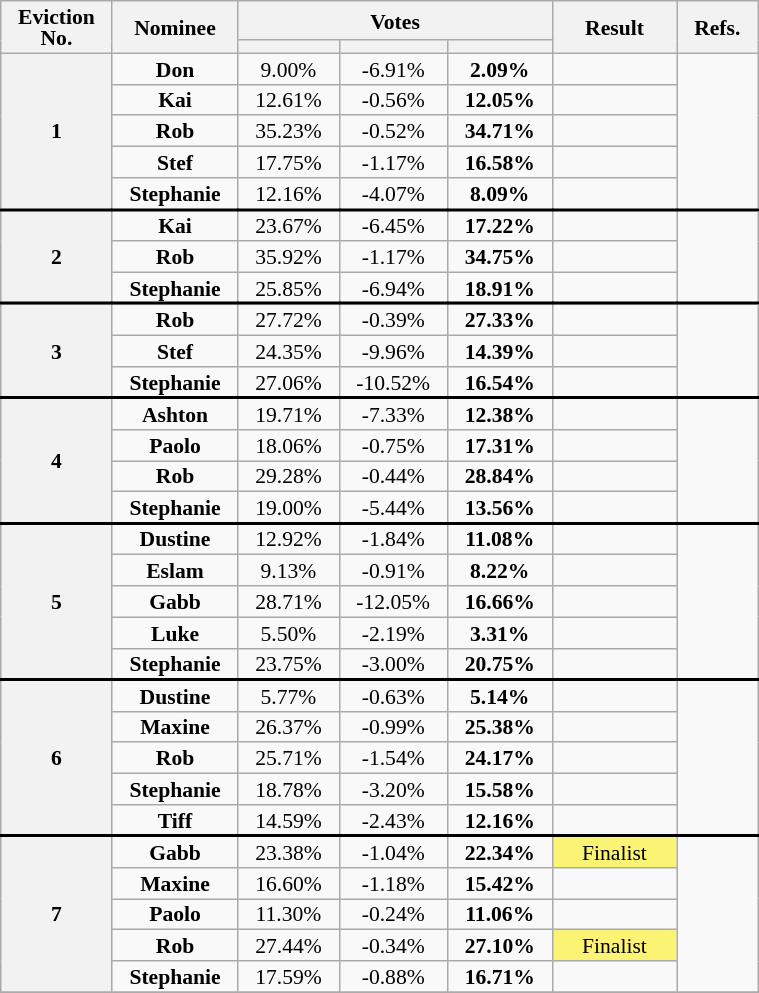<table class="wikitable" style="text-align:center; font-size:90%; line-height:14px;" width="40%">
<tr>
<th rowspan="2" width="05%">Eviction No.</th>
<th rowspan="2" width="05%">Nominee</th>
<th colspan="3" width="15%">Votes</th>
<th rowspan="2" width="10%">Result</th>
<th rowspan="2" width="05%">Refs.</th>
</tr>
<tr>
<th width="05%"></th>
<th width="05%"></th>
<th width="05%"></th>
</tr>
<tr>
<th rowspan="5">1</th>
<td><strong>Don</strong></td>
<td>9.00%</td>
<td>-6.91%</td>
<td><strong>2.09%</strong></td>
<td></td>
<td rowspan="5"></td>
</tr>
<tr>
<td><strong>Kai</strong></td>
<td>12.61%</td>
<td>-0.56%</td>
<td><strong>12.05%</strong></td>
<td></td>
</tr>
<tr>
<td><strong>Rob</strong></td>
<td>35.23%</td>
<td>-0.52%</td>
<td><strong>34.71%</strong></td>
<td></td>
</tr>
<tr>
<td><strong>Stef</strong></td>
<td>17.75%</td>
<td>-1.17%</td>
<td><strong>16.58%</strong></td>
<td></td>
</tr>
<tr>
<td><strong>Stephanie</strong></td>
<td>12.16%</td>
<td>-4.07%</td>
<td><strong>8.09%</strong></td>
<td></td>
</tr>
<tr style="border-top: 2px solid;">
<th rowspan="3">2</th>
<td><strong>Kai</strong></td>
<td>23.67%</td>
<td>-6.45%</td>
<td><strong>17.22%</strong></td>
<td></td>
<td rowspan="3"></td>
</tr>
<tr>
<td><strong>Rob</strong></td>
<td>35.92%</td>
<td>-1.17%</td>
<td><strong>34.75%</strong></td>
<td></td>
</tr>
<tr>
<td><strong>Stephanie</strong></td>
<td>25.85%</td>
<td>-6.94%</td>
<td><strong>18.91%</strong></td>
<td></td>
</tr>
<tr>
</tr>
<tr style="border-top: 2px solid;">
<th rowspan="3">3</th>
<td><strong>Rob</strong></td>
<td>27.72%</td>
<td>-0.39%</td>
<td><strong>27.33%</strong></td>
<td></td>
<td rowspan="3"></td>
</tr>
<tr>
<td><strong>Stef</strong></td>
<td>24.35%</td>
<td>-9.96%</td>
<td><strong>14.39%</strong></td>
<td></td>
</tr>
<tr>
<td><strong>Stephanie</strong></td>
<td>27.06%</td>
<td>-10.52%</td>
<td><strong>16.54%</strong></td>
<td></td>
</tr>
<tr>
</tr>
<tr style="border-top: 2px solid;">
<th rowspan="4">4</th>
<td><strong>Ashton</strong></td>
<td>19.71%</td>
<td>-7.33%</td>
<td><strong>12.38%</strong></td>
<td></td>
<td rowspan="4"></td>
</tr>
<tr>
<td><strong>Paolo</strong></td>
<td>18.06%</td>
<td>-0.75%</td>
<td><strong>17.31%</strong></td>
<td></td>
</tr>
<tr>
<td><strong>Rob</strong></td>
<td>29.28%</td>
<td>-0.44%</td>
<td><strong>28.84%</strong></td>
<td></td>
</tr>
<tr>
<td><strong>Stephanie</strong></td>
<td>19.00%</td>
<td>-5.44%</td>
<td><strong>13.56%</strong></td>
<td></td>
</tr>
<tr>
</tr>
<tr style="border-top: 2px solid;">
<th rowspan="5">5</th>
<td><strong>Dustine</strong></td>
<td>12.92%</td>
<td>-1.84%</td>
<td><strong>11.08%</strong></td>
<td></td>
<td rowspan="5"></td>
</tr>
<tr>
<td><strong>Eslam</strong></td>
<td>9.13%</td>
<td>-0.91%</td>
<td><strong>8.22%</strong></td>
<td></td>
</tr>
<tr>
<td><strong>Gabb</strong></td>
<td>28.71%</td>
<td>-12.05%</td>
<td><strong>16.66%</strong></td>
<td></td>
</tr>
<tr>
<td><strong>Luke</strong></td>
<td>5.50%</td>
<td>-2.19%</td>
<td><strong>3.31%</strong></td>
<td></td>
</tr>
<tr>
<td><strong>Stephanie</strong></td>
<td>23.75%</td>
<td>-3.00%</td>
<td><strong>20.75%</strong></td>
<td></td>
</tr>
<tr>
</tr>
<tr style="border-top: 2px solid;">
<th rowspan="5">6</th>
<td><strong>Dustine</strong></td>
<td>5.77%</td>
<td>-0.63%</td>
<td><strong>5.14%</strong></td>
<td></td>
<td rowspan="5"></td>
</tr>
<tr>
<td><strong>Maxine</strong></td>
<td>26.37%</td>
<td>-0.99%</td>
<td><strong>25.38%</strong></td>
<td></td>
</tr>
<tr>
<td><strong>Rob</strong></td>
<td>25.71%</td>
<td>-1.54%</td>
<td><strong>24.17%</strong></td>
<td></td>
</tr>
<tr>
<td><strong>Stephanie</strong></td>
<td>18.78%</td>
<td>-3.20%</td>
<td><strong>15.58%</strong></td>
<td></td>
</tr>
<tr>
<td><strong>Tiff</strong></td>
<td>14.59%</td>
<td>-2.43%</td>
<td><strong>12.16%</strong></td>
<td></td>
</tr>
<tr>
</tr>
<tr style="border-top: 2px solid;">
<th rowspan="5">7</th>
<td><strong>Gabb</strong></td>
<td>23.38%</td>
<td>-1.04%</td>
<td><strong>22.34%</strong></td>
<td style="background-color:#FBF373">Finalist</td>
<td rowspan="5"></td>
</tr>
<tr>
<td><strong>Maxine</strong></td>
<td>16.60%</td>
<td>-1.18%</td>
<td><strong>15.42%</strong></td>
<td></td>
</tr>
<tr>
<td><strong>Paolo</strong></td>
<td>11.30%</td>
<td>-0.24%</td>
<td><strong>11.06%</strong></td>
<td></td>
</tr>
<tr>
<td><strong>Rob</strong></td>
<td>27.44%</td>
<td>-0.34%</td>
<td><strong>27.10%</strong></td>
<td style="background-color:#FBF373">Finalist</td>
</tr>
<tr>
<td><strong>Stephanie</strong></td>
<td>17.59%</td>
<td>-0.88%</td>
<td><strong>16.71%</strong></td>
<td></td>
</tr>
<tr>
</tr>
</table>
